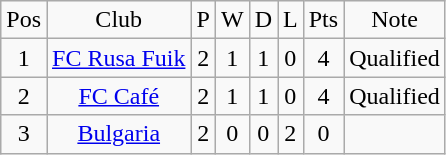<table class="wikitable" style="text-align: center;">
<tr>
<td>Pos</td>
<td>Club</td>
<td>P</td>
<td>W</td>
<td>D</td>
<td>L</td>
<td>Pts</td>
<td>Note</td>
</tr>
<tr>
<td>1</td>
<td><a href='#'>FC Rusa Fuik</a></td>
<td>2</td>
<td>1</td>
<td>1</td>
<td>0</td>
<td>4</td>
<td>Qualified</td>
</tr>
<tr>
<td>2</td>
<td><a href='#'>FC Café</a></td>
<td>2</td>
<td>1</td>
<td>1</td>
<td>0</td>
<td>4</td>
<td>Qualified</td>
</tr>
<tr>
<td>3</td>
<td><a href='#'>Bulgaria</a></td>
<td>2</td>
<td>0</td>
<td>0</td>
<td>2</td>
<td>0</td>
<td></td>
</tr>
</table>
